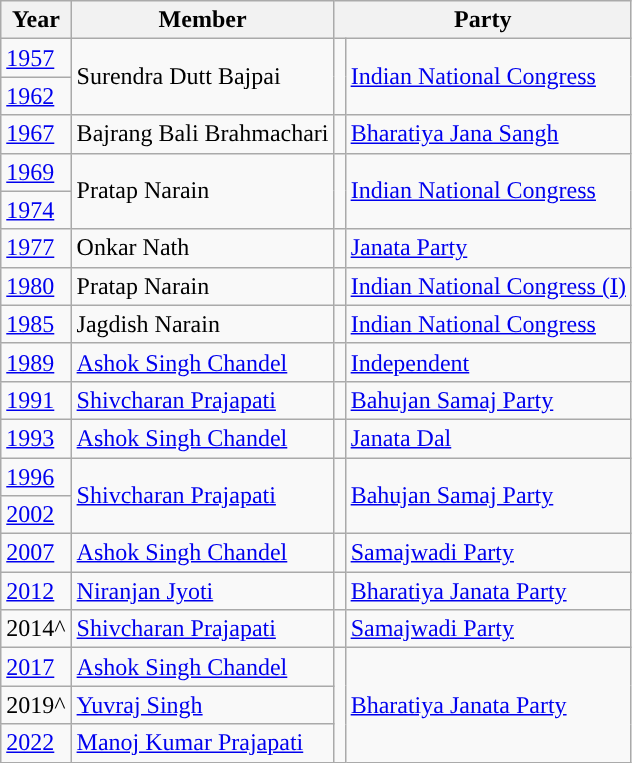<table class="wikitable">
<tr>
<th>Year</th>
<th>Member</th>
<th colspan="2">Party</th>
</tr>
<tr>
<td><a href='#'>1957</a></td>
<td rowspan="2">Surendra Dutt Bajpai</td>
<td rowspan="2" style="background-color: "></td>
<td rowspan="2"><a href='#'>Indian National Congress</a></td>
</tr>
<tr>
<td><a href='#'>1962</a></td>
</tr>
<tr>
<td><a href='#'>1967</a></td>
<td>Bajrang Bali Brahmachari</td>
<td style="background-color: "></td>
<td><a href='#'>Bharatiya Jana Sangh</a></td>
</tr>
<tr>
<td><a href='#'>1969</a></td>
<td rowspan="2">Pratap Narain</td>
<td rowspan="2" style="background-color: "></td>
<td rowspan="2"><a href='#'>Indian National Congress</a></td>
</tr>
<tr>
<td><a href='#'>1974</a></td>
</tr>
<tr>
<td><a href='#'>1977</a></td>
<td>Onkar Nath</td>
<td style="background-color: "></td>
<td><a href='#'>Janata Party</a></td>
</tr>
<tr>
<td><a href='#'>1980</a></td>
<td>Pratap Narain</td>
<td style="background-color: "></td>
<td><a href='#'>Indian National Congress (I)</a></td>
</tr>
<tr>
<td><a href='#'>1985</a></td>
<td>Jagdish Narain</td>
<td style="background-color: "></td>
<td><a href='#'>Indian National Congress</a></td>
</tr>
<tr>
<td><a href='#'>1989</a></td>
<td><a href='#'>Ashok Singh Chandel</a></td>
<td style="background-color: "></td>
<td><a href='#'>Independent</a></td>
</tr>
<tr>
<td><a href='#'>1991</a></td>
<td><a href='#'>Shivcharan Prajapati</a></td>
<td style="background-color: "></td>
<td><a href='#'>Bahujan Samaj Party</a></td>
</tr>
<tr>
<td><a href='#'>1993</a></td>
<td><a href='#'>Ashok Singh Chandel</a></td>
<td style="background-color: "></td>
<td><a href='#'>Janata Dal</a></td>
</tr>
<tr>
<td><a href='#'>1996</a></td>
<td rowspan="2"><a href='#'>Shivcharan Prajapati</a></td>
<td rowspan="2" style="background-color: "></td>
<td rowspan="2"><a href='#'>Bahujan Samaj Party</a></td>
</tr>
<tr>
<td><a href='#'>2002</a></td>
</tr>
<tr>
<td><a href='#'>2007</a></td>
<td><a href='#'>Ashok Singh Chandel</a></td>
<td style="background-color: "></td>
<td><a href='#'>Samajwadi Party</a></td>
</tr>
<tr>
<td><a href='#'>2012</a></td>
<td><a href='#'>Niranjan Jyoti</a></td>
<td style="background-color: "></td>
<td><a href='#'>Bharatiya Janata Party</a></td>
</tr>
<tr>
<td>2014^</td>
<td><a href='#'>Shivcharan Prajapati</a></td>
<td style="background-color: "></td>
<td><a href='#'>Samajwadi Party</a></td>
</tr>
<tr>
<td><a href='#'>2017</a></td>
<td><a href='#'>Ashok Singh Chandel</a></td>
<td rowspan="3" style="background-color: "></td>
<td rowspan="3"><a href='#'>Bharatiya Janata Party</a></td>
</tr>
<tr>
<td>2019^</td>
<td><a href='#'>Yuvraj Singh</a></td>
</tr>
<tr>
<td><a href='#'>2022</a></td>
<td><a href='#'>Manoj Kumar Prajapati</a></td>
</tr>
</table>
